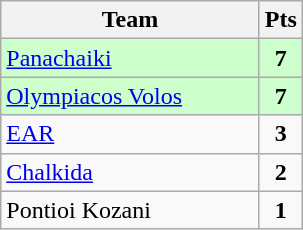<table class="wikitable" style="text-align: center;">
<tr>
<th width=165>Team</th>
<th width=20>Pts</th>
</tr>
<tr bgcolor="#ccffcc">
<td align=left><a href='#'>Panachaiki</a></td>
<td><strong>7</strong></td>
</tr>
<tr bgcolor="#ccffcc">
<td align=left><a href='#'>Olympiacos Volos</a></td>
<td><strong>7</strong></td>
</tr>
<tr>
<td align=left><a href='#'>EAR</a></td>
<td><strong>3</strong></td>
</tr>
<tr>
<td align=left><a href='#'>Chalkida</a></td>
<td><strong>2</strong></td>
</tr>
<tr>
<td align=left>Pontioi Kozani</td>
<td><strong>1</strong></td>
</tr>
</table>
